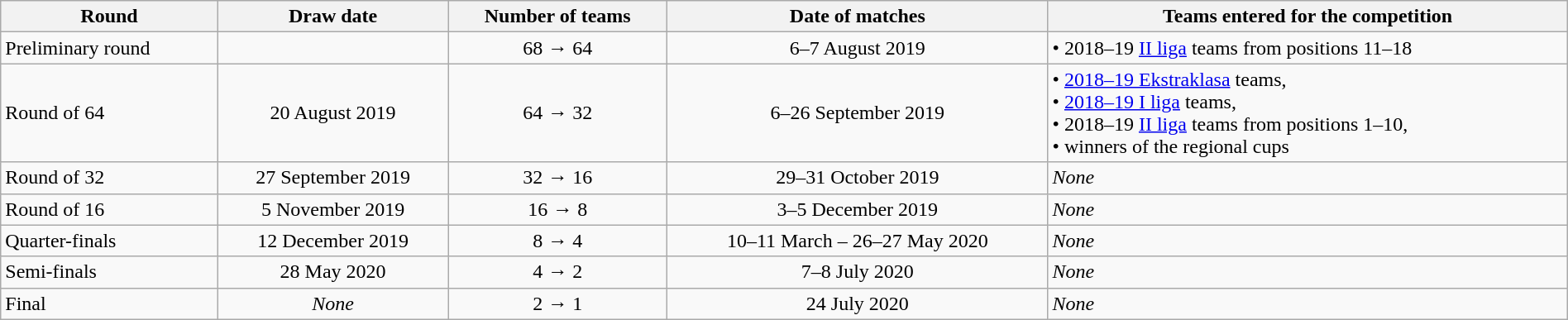<table class="wikitable" style="width:100%; text–align:right">
<tr>
<th>Round</th>
<th>Draw date</th>
<th>Number of teams</th>
<th>Date of matches</th>
<th>Teams entered for the competition</th>
</tr>
<tr>
<td align="left">Preliminary round</td>
<td></td>
<td align="center">68 → 64</td>
<td align="center">6–7 August 2019</td>
<td align="left">• 2018–19 <a href='#'>II liga</a> teams from positions 11–18</td>
</tr>
<tr>
<td align="left">Round of 64</td>
<td align="center">20 August 2019</td>
<td align="center">64 → 32</td>
<td align="center">6–26 September 2019</td>
<td align="left">• <a href='#'>2018–19 Ekstraklasa</a> teams,<br>• <a href='#'>2018–19 I liga</a> teams,<br>• 2018–19 <a href='#'>II liga</a> teams from positions 1–10,<br>• winners of the regional cups</td>
</tr>
<tr>
<td align="left">Round of 32</td>
<td align="center">27 September 2019</td>
<td align="center">32 → 16</td>
<td align="center">29–31 October 2019</td>
<td><em>None</em></td>
</tr>
<tr>
<td align="left">Round of 16</td>
<td align="center">5 November 2019</td>
<td align="center">16 → 8</td>
<td align="center">3–5 December 2019</td>
<td><em>None</em></td>
</tr>
<tr>
<td align="left">Quarter-finals</td>
<td align="center">12 December 2019</td>
<td align="center">8 → 4</td>
<td align="center">10–11 March – 26–27 May 2020</td>
<td><em>None</em></td>
</tr>
<tr>
<td align="left">Semi-finals</td>
<td align="center">28 May 2020</td>
<td align="center">4 → 2</td>
<td align="center">7–8 July 2020</td>
<td><em>None</em></td>
</tr>
<tr>
<td align="left">Final</td>
<td align="center"><em>None</em></td>
<td align="center">2 → 1</td>
<td align="center">24 July 2020</td>
<td><em>None</em></td>
</tr>
</table>
